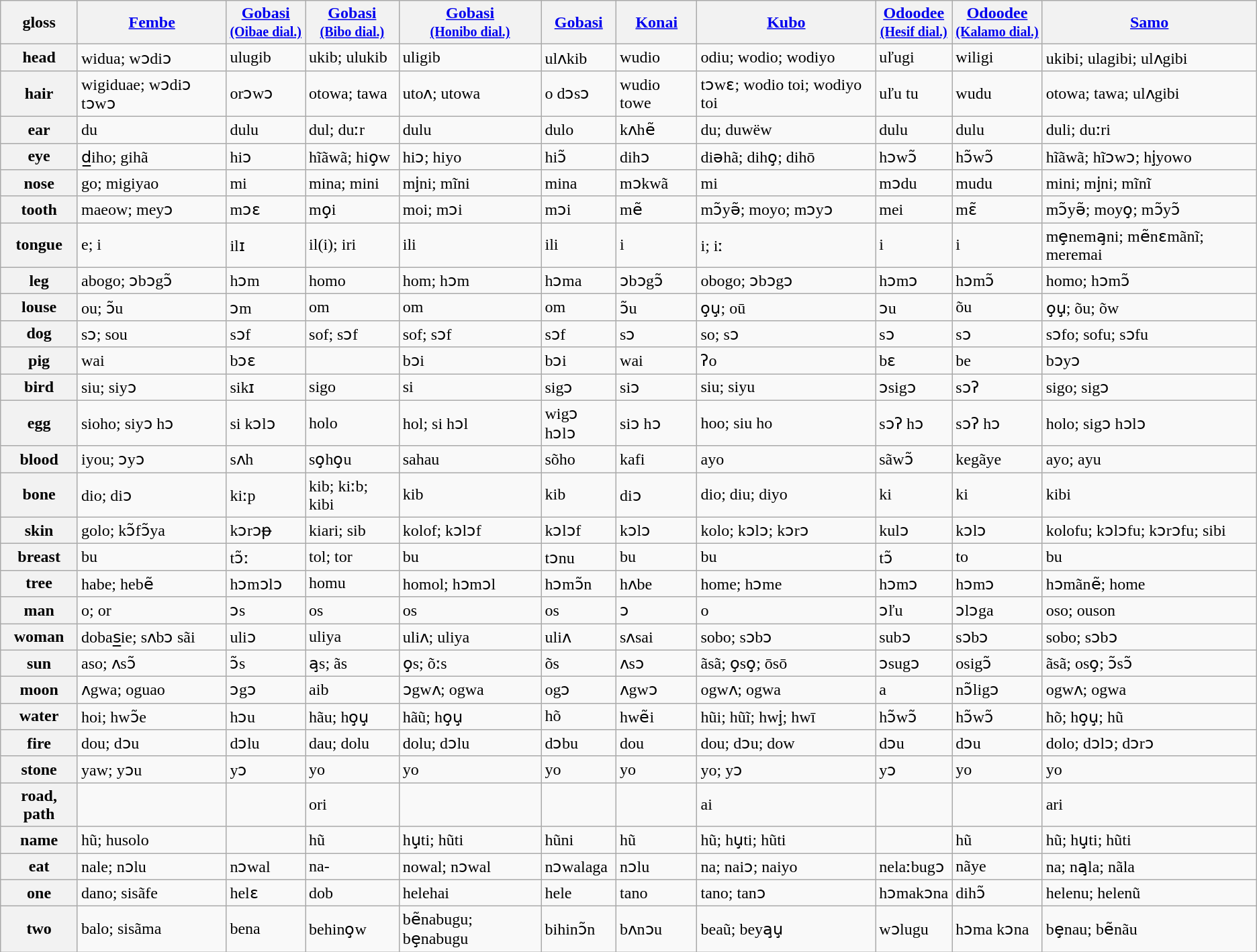<table class="wikitable sortable">
<tr>
<th>gloss</th>
<th><a href='#'>Fembe</a></th>
<th><a href='#'>Gobasi<br><small>(Oibae dial.)</small></a></th>
<th><a href='#'>Gobasi<br><small>(Bibo dial.)</small></a></th>
<th><a href='#'>Gobasi<br><small>(Honibo dial.)</small></a></th>
<th><a href='#'>Gobasi</a></th>
<th><a href='#'>Konai</a></th>
<th><a href='#'>Kubo</a></th>
<th><a href='#'>Odoodee<br><small>(Hesif dial.)</small></a></th>
<th><a href='#'>Odoodee<br><small>(Kalamo dial.)</small></a></th>
<th><a href='#'>Samo</a></th>
</tr>
<tr>
<th>head</th>
<td>widua; wɔdiɔ</td>
<td>ulugib</td>
<td>ukib; ulukib</td>
<td>uligib</td>
<td>ulʌkib</td>
<td>wudio</td>
<td>odiu; wodio; wodiyo</td>
<td>uľugi</td>
<td>wiligi</td>
<td>ukibi; ulagibi; ulʌgibi</td>
</tr>
<tr>
<th>hair</th>
<td>wigiduae; wɔdiɔ tɔwɔ</td>
<td>orɔwɔ</td>
<td>otowa; tawa</td>
<td>utoʌ; utowa</td>
<td>o dɔsɔ</td>
<td>wudio towe</td>
<td>tɔwɛ; wodio toi; wodiyo toi</td>
<td>uľu tu</td>
<td>wudu</td>
<td>otowa; tawa; ulʌgibi</td>
</tr>
<tr>
<th>ear</th>
<td>du</td>
<td>dulu</td>
<td>dul; duːr</td>
<td>dulu</td>
<td>dulo</td>
<td>kʌhẽ</td>
<td>du; duwëw</td>
<td>dulu</td>
<td>dulu</td>
<td>duli; duːri</td>
</tr>
<tr>
<th>eye</th>
<td>d̲iho; gihã</td>
<td>hiɔ</td>
<td>hĩãwã; hio̧w</td>
<td>hiɔ; hiyo</td>
<td>hiɔ̃</td>
<td>dihɔ</td>
<td>diəhã; diho̧; dihō</td>
<td>hɔwɔ̃</td>
<td>hɔ̃wɔ̃</td>
<td>hĩãwã; hĩɔwɔ; hi̧yowo</td>
</tr>
<tr>
<th>nose</th>
<td>go; migiyao</td>
<td>mi</td>
<td>mina; mini</td>
<td>mi̧ni; mĩni</td>
<td>mina</td>
<td>mɔkwã</td>
<td>mi</td>
<td>mɔdu</td>
<td>mudu</td>
<td>mini; mi̧ni; mĩnĩ</td>
</tr>
<tr>
<th>tooth</th>
<td>maeow; meyɔ</td>
<td>mɔɛ</td>
<td>mo̧i</td>
<td>moi; mɔi</td>
<td>mɔi</td>
<td>mẽ</td>
<td>mɔ̃yə̃; moyo; mɔyɔ</td>
<td>mei</td>
<td>mɛ̃</td>
<td>mɔ̃yə̃; moyo̧; mɔ̃yɔ̃</td>
</tr>
<tr>
<th>tongue</th>
<td>e; i</td>
<td>ilɪ</td>
<td>il(i); iri</td>
<td>ili</td>
<td>ili</td>
<td>i</td>
<td>i; iː</td>
<td>i</td>
<td>i</td>
<td>mȩnema̧ni; mẽnɛmãnĩ; meremai</td>
</tr>
<tr>
<th>leg</th>
<td>abogo; ɔbɔgɔ̃</td>
<td>hɔm</td>
<td>homo</td>
<td>hom; hɔm</td>
<td>hɔma</td>
<td>ɔbɔgɔ̃</td>
<td>obogo; ɔbɔgɔ</td>
<td>hɔmɔ</td>
<td>hɔmɔ̃</td>
<td>homo; hɔmɔ̃</td>
</tr>
<tr>
<th>louse</th>
<td>ou; ɔ̃u</td>
<td>ɔm</td>
<td>om</td>
<td>om</td>
<td>om</td>
<td>ɔ̃u</td>
<td>o̧u̧; oū</td>
<td>ɔu</td>
<td>õu</td>
<td>o̧u̧; õu; õw</td>
</tr>
<tr>
<th>dog</th>
<td>sɔ; sou</td>
<td>sɔf</td>
<td>sof; sɔf</td>
<td>sof; sɔf</td>
<td>sɔf</td>
<td>sɔ</td>
<td>so; sɔ</td>
<td>sɔ</td>
<td>sɔ</td>
<td>sɔfo; sofu; sɔfu</td>
</tr>
<tr>
<th>pig</th>
<td>wai</td>
<td>bɔɛ</td>
<td></td>
<td>bɔi</td>
<td>bɔi</td>
<td>wai</td>
<td>ʔo</td>
<td>bɛ</td>
<td>be</td>
<td>bɔyɔ</td>
</tr>
<tr>
<th>bird</th>
<td>siu; siyɔ</td>
<td>sikɪ</td>
<td>sigo</td>
<td>si</td>
<td>sigɔ</td>
<td>siɔ</td>
<td>siu; siyu</td>
<td>ɔsigɔ</td>
<td>sɔʔ</td>
<td>sigo; sigɔ</td>
</tr>
<tr>
<th>egg</th>
<td>sioho; siyɔ hɔ</td>
<td>si kɔlɔ</td>
<td>holo</td>
<td>hol; si hɔl</td>
<td>wigɔ hɔlɔ</td>
<td>siɔ hɔ</td>
<td>hoo; siu ho</td>
<td>sɔʔ hɔ</td>
<td>sɔʔ hɔ</td>
<td>holo; sigɔ hɔlɔ</td>
</tr>
<tr>
<th>blood</th>
<td>iyou; ɔyɔ</td>
<td>sʌh</td>
<td>so̧ho̧u</td>
<td>sahau</td>
<td>sõho</td>
<td>kafi</td>
<td>ayo</td>
<td>sãwɔ̃</td>
<td>kegãye</td>
<td>ayo; ayu</td>
</tr>
<tr>
<th>bone</th>
<td>dio; diɔ</td>
<td>kiːp</td>
<td>kib; kiːb; kibi</td>
<td>kib</td>
<td>kib</td>
<td>diɔ</td>
<td>dio; diu; diyo</td>
<td>ki</td>
<td>ki</td>
<td>kibi</td>
</tr>
<tr>
<th>skin</th>
<td>golo; kɔ̃fɔ̃ya</td>
<td>kɔrɔᵽ</td>
<td>kiari; sib</td>
<td>kolof; kɔlɔf</td>
<td>kɔlɔf</td>
<td>kɔlɔ</td>
<td>kolo; kɔlɔ; kɔrɔ</td>
<td>kulɔ</td>
<td>kɔlɔ</td>
<td>kolofu; kɔlɔfu; kɔrɔfu; sibi</td>
</tr>
<tr>
<th>breast</th>
<td>bu</td>
<td>tɔ̃ː</td>
<td>tol; tor</td>
<td>bu</td>
<td>tɔnu</td>
<td>bu</td>
<td>bu</td>
<td>tɔ̃</td>
<td>to</td>
<td>bu</td>
</tr>
<tr>
<th>tree</th>
<td>habe; hebẽ</td>
<td>hɔmɔlɔ</td>
<td>homu</td>
<td>homol; hɔmɔl</td>
<td>hɔmɔ̃n</td>
<td>hʌbe</td>
<td>home; hɔme</td>
<td>hɔmɔ</td>
<td>hɔmɔ</td>
<td>hɔmãnẽ; home</td>
</tr>
<tr>
<th>man</th>
<td>o; or</td>
<td>ɔs</td>
<td>os</td>
<td>os</td>
<td>os</td>
<td>ɔ</td>
<td>o</td>
<td>ɔľu</td>
<td>ɔlɔga</td>
<td>oso; ouson</td>
</tr>
<tr>
<th>woman</th>
<td>dobas̲ie; sʌbɔ sãi</td>
<td>uliɔ</td>
<td>uliya</td>
<td>uliʌ; uliya</td>
<td>uliʌ</td>
<td>sʌsai</td>
<td>sobo; sɔbɔ</td>
<td>subɔ</td>
<td>sɔbɔ</td>
<td>sobo; sɔbɔ</td>
</tr>
<tr>
<th>sun</th>
<td>aso; ʌsɔ̃</td>
<td>ɔ̃s</td>
<td>a̧s; ãs</td>
<td>o̧s; õːs</td>
<td>õs</td>
<td>ʌsɔ</td>
<td>ãsã; o̧so̧; ōsō</td>
<td>ɔsugɔ</td>
<td>osigɔ̃</td>
<td>ãsã; oso̧; ɔ̃sɔ̃</td>
</tr>
<tr>
<th>moon</th>
<td>ʌgwa; oguao</td>
<td>ɔgɔ</td>
<td>aib</td>
<td>ɔgwʌ; ogwa</td>
<td>ogɔ</td>
<td>ʌgwɔ</td>
<td>ogwʌ; ogwa</td>
<td>a</td>
<td>nɔ̃ligɔ</td>
<td>ogwʌ; ogwa</td>
</tr>
<tr>
<th>water</th>
<td>hoi; hwɔ̃e</td>
<td>hɔu</td>
<td>hãu; ho̧u̧</td>
<td>hãũ; ho̧u̧</td>
<td>hõ</td>
<td>hwẽi</td>
<td>hũi; hũĩ; hwi̧; hwī</td>
<td>hɔ̃wɔ̃</td>
<td>hɔ̃wɔ̃</td>
<td>hõ; ho̧u̧; hũ</td>
</tr>
<tr>
<th>fire</th>
<td>dou; dɔu</td>
<td>dɔlu</td>
<td>dau; dolu</td>
<td>dolu; dɔlu</td>
<td>dɔbu</td>
<td>dou</td>
<td>dou; dɔu; dow</td>
<td>dɔu</td>
<td>dɔu</td>
<td>dolo; dɔlɔ; dɔrɔ</td>
</tr>
<tr>
<th>stone</th>
<td>yaw; yɔu</td>
<td>yɔ</td>
<td>yo</td>
<td>yo</td>
<td>yo</td>
<td>yo</td>
<td>yo; yɔ</td>
<td>yɔ</td>
<td>yo</td>
<td>yo</td>
</tr>
<tr>
<th>road, path</th>
<td></td>
<td></td>
<td>ori</td>
<td></td>
<td></td>
<td></td>
<td>ai</td>
<td></td>
<td></td>
<td>ari</td>
</tr>
<tr>
<th>name</th>
<td>hũ; husolo</td>
<td></td>
<td>hũ</td>
<td>hu̧ti; hũti</td>
<td>hũni</td>
<td>hũ</td>
<td>hũ; hu̧ti; hũti</td>
<td></td>
<td>hũ</td>
<td>hũ; hu̧ti; hũti</td>
</tr>
<tr>
<th>eat</th>
<td>nale; nɔlu</td>
<td>nɔwal</td>
<td>na-</td>
<td>nowal; nɔwal</td>
<td>nɔwalaga</td>
<td>nɔlu</td>
<td>na; naiɔ; naiyo</td>
<td>nelaːbugɔ</td>
<td>nãye</td>
<td>na; na̧la; nãla</td>
</tr>
<tr>
<th>one</th>
<td>dano; sisãfe</td>
<td>helɛ</td>
<td>dob</td>
<td>helehai</td>
<td>hele</td>
<td>tano</td>
<td>tano; tanɔ</td>
<td>hɔmakɔna</td>
<td>dihɔ̃</td>
<td>helenu; helenũ</td>
</tr>
<tr>
<th>two</th>
<td>balo; sisãma</td>
<td>bena</td>
<td>behino̧w</td>
<td>bẽnabugu; bȩnabugu</td>
<td>bihinɔ̃n</td>
<td>bʌnɔu</td>
<td>beaũ; beya̧u̧</td>
<td>wɔlugu</td>
<td>hɔma kɔna</td>
<td>bȩnau; bẽnãu</td>
</tr>
</table>
